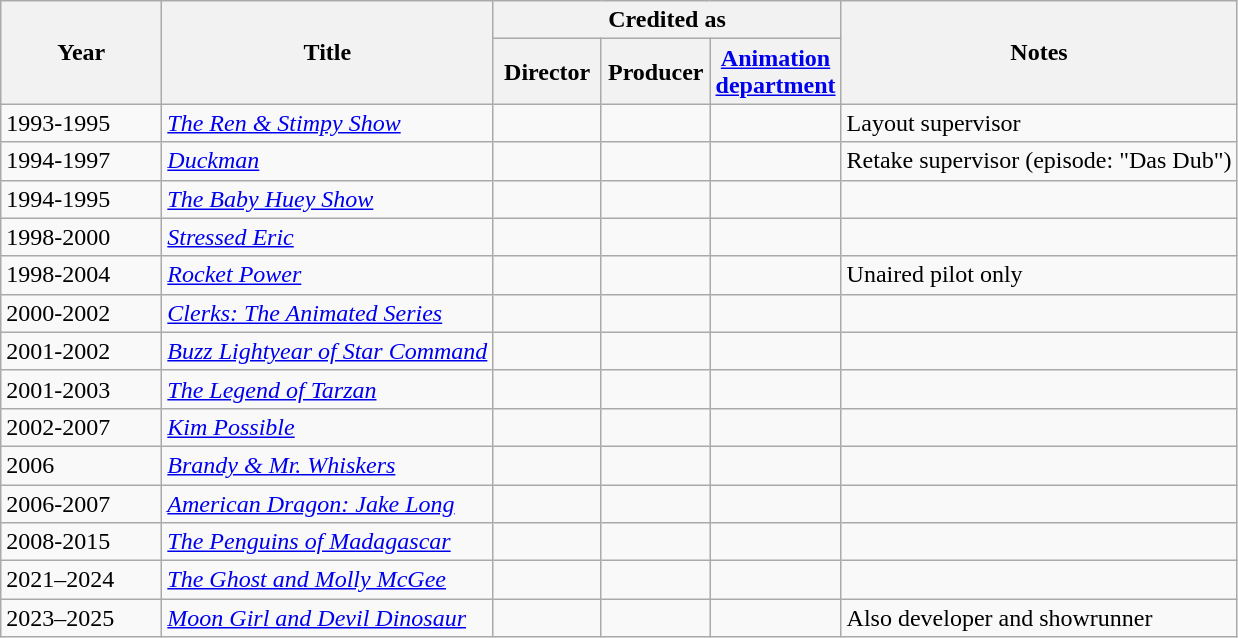<table class="wikitable plainrowheaders sortable">
<tr>
<th rowspan="2" width="100">Year</th>
<th rowspan="2">Title</th>
<th colspan="3">Credited as</th>
<th rowspan="2">Notes</th>
</tr>
<tr>
<th width="65">Director</th>
<th width="65">Producer</th>
<th><a href='#'>Animation<br>department</a></th>
</tr>
<tr>
<td>1993-1995</td>
<td><em><a href='#'>The Ren & Stimpy Show</a></em></td>
<td></td>
<td></td>
<td></td>
<td>Layout supervisor</td>
</tr>
<tr>
<td>1994-1997</td>
<td><em><a href='#'>Duckman</a></em></td>
<td></td>
<td></td>
<td></td>
<td>Retake supervisor (episode: "Das Dub")</td>
</tr>
<tr>
<td>1994-1995</td>
<td><em><a href='#'>The Baby Huey Show</a></em></td>
<td></td>
<td></td>
<td></td>
<td></td>
</tr>
<tr>
<td>1998-2000</td>
<td><em><a href='#'>Stressed Eric</a></em></td>
<td></td>
<td></td>
<td></td>
<td></td>
</tr>
<tr>
<td>1998-2004</td>
<td><em><a href='#'>Rocket Power</a></em></td>
<td></td>
<td></td>
<td></td>
<td>Unaired pilot only</td>
</tr>
<tr>
<td>2000-2002</td>
<td><em><a href='#'>Clerks: The Animated Series</a></em></td>
<td></td>
<td></td>
<td></td>
<td></td>
</tr>
<tr>
<td>2001-2002</td>
<td><em><a href='#'>Buzz Lightyear of Star Command</a></em></td>
<td></td>
<td></td>
<td></td>
<td></td>
</tr>
<tr>
<td>2001-2003</td>
<td><em><a href='#'>The Legend of Tarzan</a></em></td>
<td></td>
<td></td>
<td></td>
<td></td>
</tr>
<tr>
<td>2002-2007</td>
<td><em><a href='#'>Kim Possible</a></em></td>
<td></td>
<td></td>
<td></td>
<td></td>
</tr>
<tr>
<td>2006</td>
<td><em><a href='#'>Brandy & Mr. Whiskers</a></em></td>
<td></td>
<td></td>
<td></td>
<td></td>
</tr>
<tr>
<td>2006-2007</td>
<td><em><a href='#'>American Dragon: Jake Long</a></em></td>
<td></td>
<td></td>
<td></td>
<td></td>
</tr>
<tr>
<td>2008-2015</td>
<td><em><a href='#'>The Penguins of Madagascar</a></em></td>
<td></td>
<td></td>
<td></td>
<td></td>
</tr>
<tr>
<td>2021–2024</td>
<td><em><a href='#'>The Ghost and Molly McGee</a></em></td>
<td></td>
<td></td>
<td></td>
<td></td>
</tr>
<tr>
<td>2023–2025</td>
<td><em><a href='#'>Moon Girl and Devil Dinosaur</a></em></td>
<td></td>
<td></td>
<td></td>
<td>Also developer and showrunner</td>
</tr>
</table>
